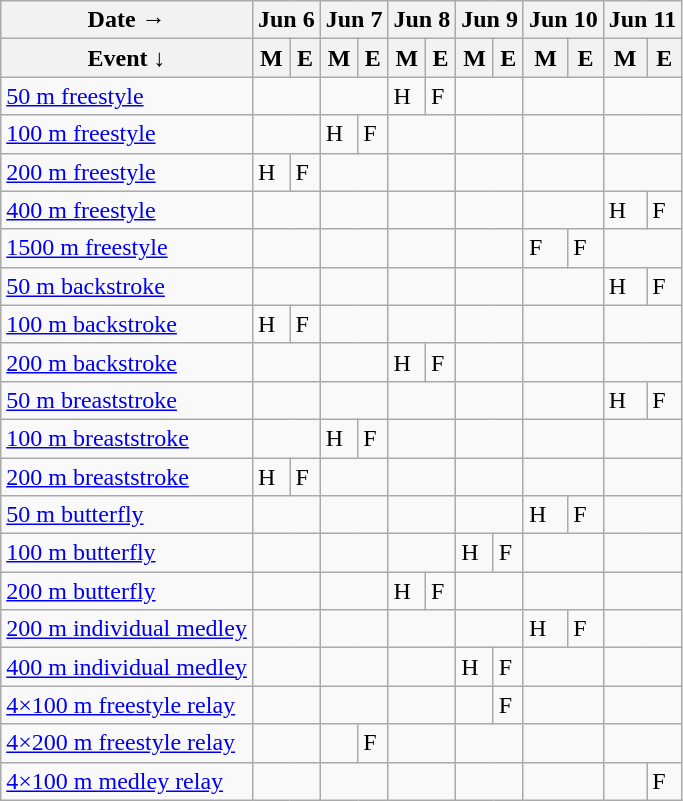<table class="wikitable swimming-schedule">
<tr>
<th>Date →</th>
<th colspan="2">Jun 6</th>
<th colspan="2">Jun 7</th>
<th colspan="2">Jun 8</th>
<th colspan="2">Jun 9</th>
<th colspan="2">Jun 10</th>
<th colspan="2">Jun 11</th>
</tr>
<tr>
<th>Event   ↓</th>
<th>M</th>
<th>E</th>
<th>M</th>
<th>E</th>
<th>M</th>
<th>E</th>
<th>M</th>
<th>E</th>
<th>M</th>
<th>E</th>
<th>M</th>
<th>E</th>
</tr>
<tr>
<td class="event"><a href='#'>50 m freestyle</a></td>
<td colspan=2></td>
<td colspan=2></td>
<td class="heats">H</td>
<td class="final">F</td>
<td colspan=2></td>
<td colspan=2></td>
<td colspan=2></td>
</tr>
<tr>
<td class="event"><a href='#'>100 m freestyle</a></td>
<td colspan=2></td>
<td class="heats">H</td>
<td class="final">F</td>
<td colspan=2></td>
<td colspan=2></td>
<td colspan=2></td>
<td colspan=2></td>
</tr>
<tr>
<td class="event"><a href='#'>200 m freestyle</a></td>
<td class="heats">H</td>
<td class="final">F</td>
<td colspan=2></td>
<td colspan=2></td>
<td colspan=2></td>
<td colspan=2></td>
<td colspan=2></td>
</tr>
<tr>
<td class="event"><a href='#'>400 m freestyle</a></td>
<td colspan=2></td>
<td colspan=2></td>
<td colspan=2></td>
<td colspan=2></td>
<td colspan=2></td>
<td class="heats">H</td>
<td class="final">F</td>
</tr>
<tr>
<td class="event"><a href='#'>1500 m freestyle</a></td>
<td colspan=2></td>
<td colspan=2></td>
<td colspan=2></td>
<td colspan=2></td>
<td class="final">F</td>
<td class="final">F</td>
<td colspan=2></td>
</tr>
<tr>
<td class="event"><a href='#'>50 m backstroke</a></td>
<td colspan=2></td>
<td colspan=2></td>
<td colspan=2></td>
<td colspan=2></td>
<td colspan=2></td>
<td class="heats">H</td>
<td class="final">F</td>
</tr>
<tr>
<td class="event"><a href='#'>100 m backstroke</a></td>
<td class="heats">H</td>
<td class="final">F</td>
<td colspan=2></td>
<td colspan=2></td>
<td colspan=2></td>
<td colspan=2></td>
<td colspan=2></td>
</tr>
<tr>
<td class="event"><a href='#'>200 m backstroke</a></td>
<td colspan=2></td>
<td colspan=2></td>
<td class="heats">H</td>
<td class="final">F</td>
<td colspan=2></td>
<td colspan=2></td>
<td colspan=2></td>
</tr>
<tr>
<td class="event"><a href='#'>50 m breaststroke</a></td>
<td colspan=2></td>
<td colspan=2></td>
<td colspan=2></td>
<td colspan=2></td>
<td colspan=2></td>
<td class="heats">H</td>
<td class="final">F</td>
</tr>
<tr>
<td class="event"><a href='#'>100 m breaststroke</a></td>
<td colspan=2></td>
<td class="heats">H</td>
<td class="final">F</td>
<td colspan=2></td>
<td colspan=2></td>
<td colspan=2></td>
<td colspan=2></td>
</tr>
<tr>
<td class="event"><a href='#'>200 m breaststroke</a></td>
<td class="heats">H</td>
<td class="final">F</td>
<td colspan=2></td>
<td colspan=2></td>
<td colspan=2></td>
<td colspan=2></td>
<td colspan=2></td>
</tr>
<tr>
<td class="event"><a href='#'>50 m butterfly</a></td>
<td colspan=2></td>
<td colspan=2></td>
<td colspan=2></td>
<td colspan=2></td>
<td class="heats">H</td>
<td class="final">F</td>
<td colspan=2></td>
</tr>
<tr>
<td class="event"><a href='#'>100 m butterfly</a></td>
<td colspan=2></td>
<td colspan=2></td>
<td colspan=2></td>
<td class="heats">H</td>
<td class="final">F</td>
<td colspan=2></td>
<td colspan=2></td>
</tr>
<tr>
<td class="event"><a href='#'>200 m butterfly</a></td>
<td colspan=2></td>
<td colspan=2></td>
<td class="heats">H</td>
<td class="final">F</td>
<td colspan=2></td>
<td colspan=2></td>
<td colspan=2></td>
</tr>
<tr>
<td class="event"><a href='#'>200 m individual medley</a></td>
<td colspan=2></td>
<td colspan=2></td>
<td colspan=2></td>
<td colspan=2></td>
<td class="heats">H</td>
<td class="final">F</td>
<td colspan=2></td>
</tr>
<tr>
<td class="event"><a href='#'>400 m individual medley</a></td>
<td colspan=2></td>
<td colspan=2></td>
<td colspan=2></td>
<td class="heats">H</td>
<td class="final">F</td>
<td colspan=2></td>
<td colspan=2></td>
</tr>
<tr>
<td class="event"><a href='#'>4×100 m freestyle relay</a></td>
<td colspan=2></td>
<td colspan=2></td>
<td colspan=2></td>
<td></td>
<td class="final">F</td>
<td colspan=2></td>
<td colspan=2></td>
</tr>
<tr>
<td class="event"><a href='#'>4×200 m freestyle relay</a></td>
<td colspan=2></td>
<td></td>
<td class="final">F</td>
<td colspan=2></td>
<td colspan=2></td>
<td colspan=2></td>
<td colspan=2></td>
</tr>
<tr>
<td class="event"><a href='#'>4×100 m medley relay</a></td>
<td colspan=2></td>
<td colspan=2></td>
<td colspan=2></td>
<td colspan=2></td>
<td colspan=2></td>
<td></td>
<td class="final">F</td>
</tr>
</table>
